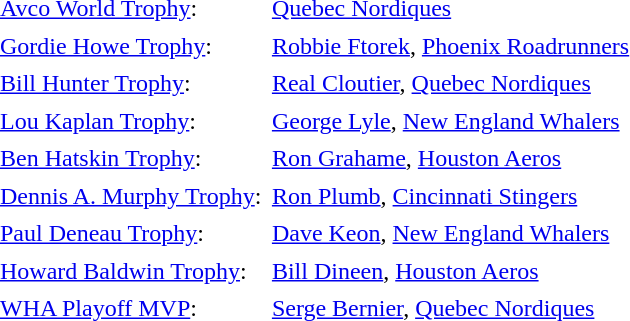<table cellpadding="3" cellspacing="1">
<tr>
<td><a href='#'>Avco World Trophy</a>:</td>
<td><a href='#'>Quebec Nordiques</a></td>
</tr>
<tr>
<td><a href='#'>Gordie Howe Trophy</a>:</td>
<td><a href='#'>Robbie Ftorek</a>, <a href='#'>Phoenix Roadrunners</a></td>
</tr>
<tr>
<td><a href='#'>Bill Hunter Trophy</a>:</td>
<td><a href='#'>Real Cloutier</a>, <a href='#'>Quebec Nordiques</a></td>
</tr>
<tr>
<td><a href='#'>Lou Kaplan Trophy</a>:</td>
<td><a href='#'>George Lyle</a>, <a href='#'>New England Whalers</a></td>
</tr>
<tr>
<td><a href='#'>Ben Hatskin Trophy</a>:</td>
<td><a href='#'>Ron Grahame</a>, <a href='#'>Houston Aeros</a></td>
</tr>
<tr>
<td><a href='#'>Dennis A. Murphy Trophy</a>:</td>
<td><a href='#'>Ron Plumb</a>, <a href='#'>Cincinnati Stingers</a></td>
</tr>
<tr>
<td><a href='#'>Paul Deneau Trophy</a>:</td>
<td><a href='#'>Dave Keon</a>, <a href='#'>New England Whalers</a></td>
</tr>
<tr>
<td><a href='#'>Howard Baldwin Trophy</a>:</td>
<td><a href='#'>Bill Dineen</a>, <a href='#'>Houston Aeros</a></td>
</tr>
<tr>
<td><a href='#'>WHA Playoff MVP</a>:</td>
<td><a href='#'>Serge Bernier</a>, <a href='#'>Quebec Nordiques</a></td>
</tr>
</table>
